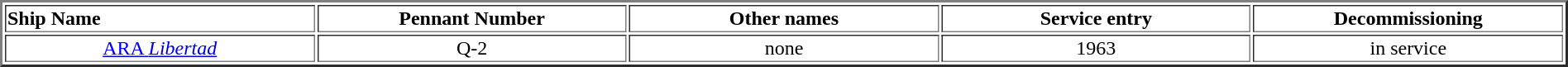<table width="100%" border="2">
<tr>
<th width="16%" align="left">Ship Name</th>
<th width="16%" align="center">Pennant Number</th>
<th width="16%" align="center">Other names</th>
<th width="16%" align="center">Service entry</th>
<th width="16%" align="center">Decommissioning</th>
</tr>
<tr>
<td align="center"><a href='#'>ARA <em>Libertad</em></a></td>
<td align="center">Q-2</td>
<td align="center">none</td>
<td align="center">1963</td>
<td align="center">in service </td>
</tr>
</table>
